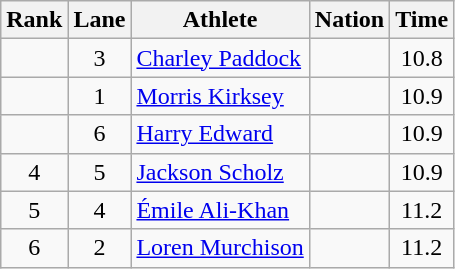<table class="wikitable sortable" style="text-align:center">
<tr>
<th>Rank</th>
<th>Lane</th>
<th>Athlete</th>
<th>Nation</th>
<th>Time</th>
</tr>
<tr>
<td></td>
<td>3</td>
<td align="left" data-sort-value="Paddock, Charley"><a href='#'>Charley Paddock</a></td>
<td align=left></td>
<td>10.8</td>
</tr>
<tr>
<td></td>
<td>1</td>
<td align="left" data-sort-value="Kirksey, Morris"><a href='#'>Morris Kirksey</a></td>
<td align=left></td>
<td>10.9</td>
</tr>
<tr>
<td></td>
<td>6</td>
<td align="left" data-sort-value="Edward, Harry"><a href='#'>Harry Edward</a></td>
<td align=left></td>
<td>10.9</td>
</tr>
<tr>
<td>4</td>
<td>5</td>
<td align="left" data-sort-value="Scholz, Jackson"><a href='#'>Jackson Scholz</a></td>
<td align=left></td>
<td>10.9</td>
</tr>
<tr>
<td>5</td>
<td>4</td>
<td align="left" data-sort-value="Ali-Khan, Émile"><a href='#'>Émile Ali-Khan</a></td>
<td align=left></td>
<td>11.2</td>
</tr>
<tr>
<td>6</td>
<td>2</td>
<td align="left" data-sort-value="Murchison, Loren"><a href='#'>Loren Murchison</a></td>
<td align=left></td>
<td>11.2</td>
</tr>
</table>
